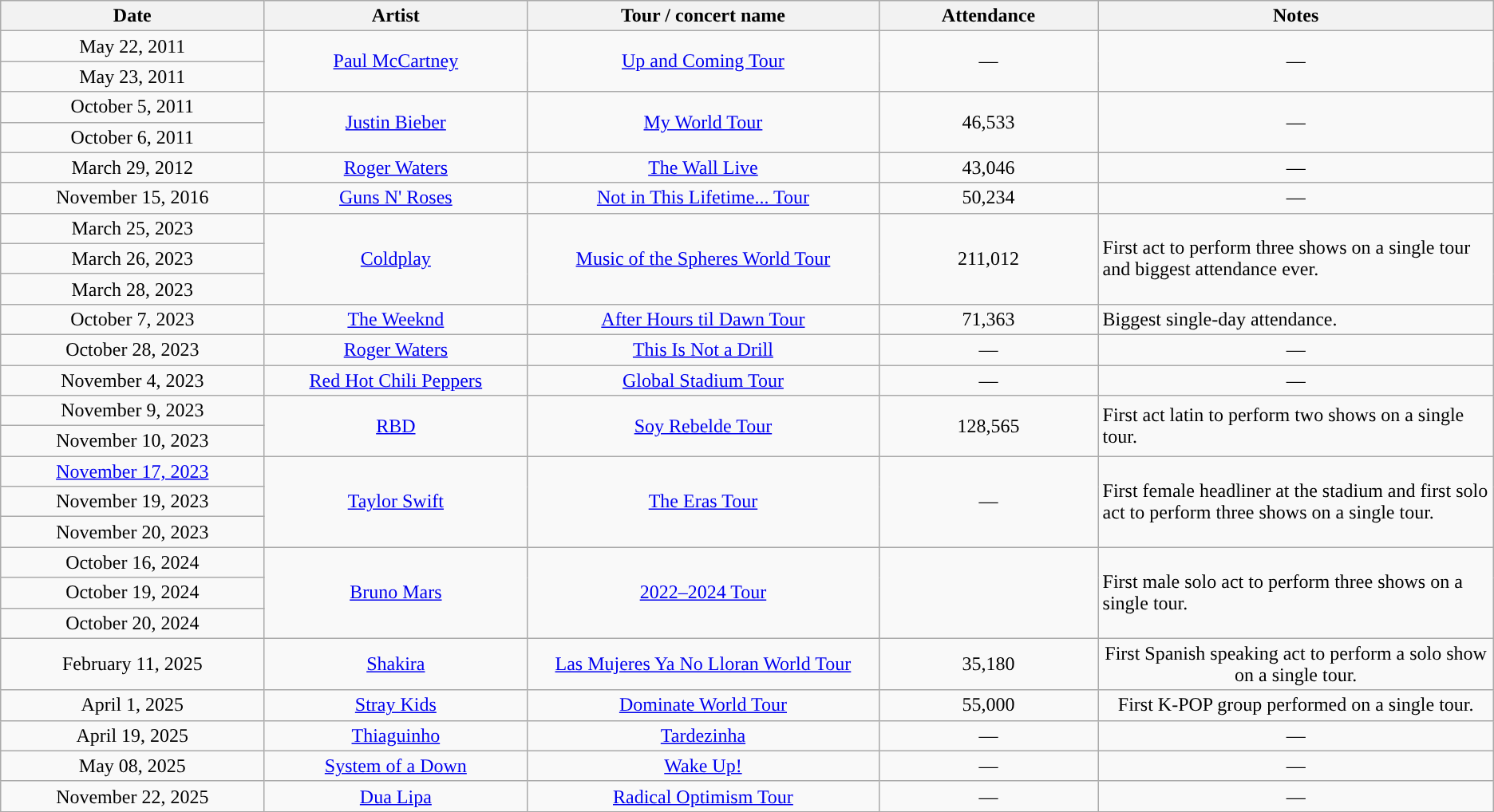<table class="wikitable" style="text-align:center;">
<tr>
<th width=12% style="text-align:center;">Date</th>
<th width=12% style="text-align:center;">Artist</th>
<th width=16% style="text-align:center;">Tour / concert name</th>
<th width=10% style="text-align:center;">Attendance</th>
<th width=18% style="text-align:center;">Notes</th>
</tr>
<tr>
<td>May 22, 2011</td>
<td rowspan="2"><a href='#'>Paul McCartney</a></td>
<td rowspan="2"><a href='#'>Up and Coming Tour</a></td>
<td rowspan="2">—</td>
<td rowspan="2">—</td>
</tr>
<tr>
<td>May 23, 2011</td>
</tr>
<tr>
<td>October 5, 2011</td>
<td rowspan="2"><a href='#'>Justin Bieber</a></td>
<td rowspan="2"><a href='#'>My World Tour</a></td>
<td rowspan="2">46,533</td>
<td rowspan="2">—</td>
</tr>
<tr>
<td>October 6, 2011</td>
</tr>
<tr>
<td>March 29, 2012</td>
<td><a href='#'>Roger Waters</a></td>
<td><a href='#'>The Wall Live</a></td>
<td>43,046</td>
<td>—</td>
</tr>
<tr>
<td>November 15, 2016</td>
<td><a href='#'>Guns N' Roses</a></td>
<td><a href='#'>Not in This Lifetime... Tour</a></td>
<td>50,234</td>
<td>—</td>
</tr>
<tr>
<td>March 25, 2023</td>
<td rowspan="3"><a href='#'>Coldplay</a></td>
<td rowspan="3"><a href='#'>Music of the Spheres World Tour</a></td>
<td rowspan="3">211,012</td>
<td rowspan="3" style="text-align: left;">First act to perform three shows on a single tour and biggest attendance ever.</td>
</tr>
<tr>
<td>March 26, 2023</td>
</tr>
<tr>
<td>March 28, 2023</td>
</tr>
<tr>
<td>October 7, 2023</td>
<td><a href='#'>The Weeknd</a></td>
<td><a href='#'>After Hours til Dawn Tour</a></td>
<td>71,363</td>
<td style="text-align: left;">Biggest single-day attendance.</td>
</tr>
<tr>
<td>October 28, 2023</td>
<td><a href='#'>Roger Waters</a></td>
<td><a href='#'>This Is Not a Drill</a></td>
<td>—</td>
<td>—</td>
</tr>
<tr>
<td>November 4, 2023</td>
<td><a href='#'>Red Hot Chili Peppers</a></td>
<td><a href='#'>Global Stadium Tour</a></td>
<td>—</td>
<td>—</td>
</tr>
<tr>
<td>November 9, 2023</td>
<td rowspan="2"><a href='#'>RBD</a></td>
<td rowspan="2"><a href='#'>Soy Rebelde Tour</a></td>
<td rowspan="2">128,565</td>
<td rowspan="2" style="text-align: left;">First act latin to perform two shows on a single tour.</td>
</tr>
<tr>
<td>November 10, 2023</td>
</tr>
<tr>
<td><a href='#'>November 17, 2023</a></td>
<td rowspan="3"><a href='#'>Taylor Swift</a></td>
<td rowspan="3"><a href='#'>The Eras Tour</a></td>
<td rowspan="3">—</td>
<td rowspan="3" style="text-align: left;">First female headliner at the stadium and first solo act to perform three shows on a single tour.</td>
</tr>
<tr>
<td>November 19, 2023</td>
</tr>
<tr>
<td>November 20, 2023</td>
</tr>
<tr>
<td>October 16, 2024</td>
<td rowspan="3"><a href='#'>Bruno Mars</a></td>
<td rowspan="3"><a href='#'>2022–2024 Tour</a></td>
<td rowspan="3"></td>
<td rowspan="3" style="text-align: left;">First male solo act to perform three shows on a single tour.</td>
</tr>
<tr>
<td>October 19, 2024</td>
</tr>
<tr>
<td>October 20, 2024</td>
</tr>
<tr>
<td>February 11, 2025</td>
<td><a href='#'>Shakira</a></td>
<td><a href='#'>Las Mujeres Ya No Lloran World Tour</a></td>
<td>35,180</td>
<td>First Spanish speaking act to perform a solo show on a single tour.</td>
</tr>
<tr>
<td>April 1, 2025</td>
<td><a href='#'>Stray Kids</a></td>
<td><a href='#'>Dominate World Tour</a></td>
<td>55,000</td>
<td>First K-POP group performed on a single tour.</td>
</tr>
<tr>
<td>April 19, 2025</td>
<td><a href='#'>Thiaguinho</a></td>
<td><a href='#'>Tardezinha</a></td>
<td>—</td>
<td>—</td>
</tr>
<tr>
<td>May 08, 2025</td>
<td><a href='#'>System of a Down</a></td>
<td><a href='#'>Wake Up!</a></td>
<td>—</td>
<td>—</td>
</tr>
<tr>
<td>November 22, 2025</td>
<td><a href='#'>Dua Lipa</a></td>
<td><a href='#'>Radical Optimism Tour</a></td>
<td>—</td>
<td>—</td>
</tr>
<tr>
</tr>
</table>
